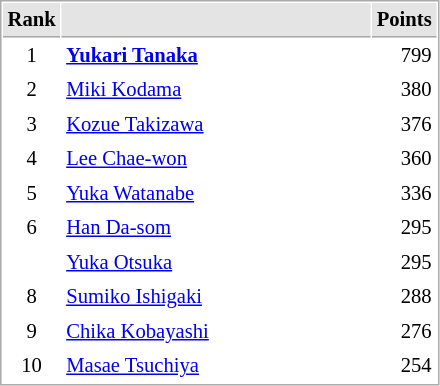<table cellspacing="1" cellpadding="3" style="border:1px solid #AAAAAA;font-size:86%">
<tr style="background-color: #E4E4E4;">
<th style="border-bottom:1px solid #AAAAAA" width=10>Rank</th>
<th style="border-bottom:1px solid #AAAAAA" width=200></th>
<th style="border-bottom:1px solid #AAAAAA" width=20 align=right>Points</th>
</tr>
<tr>
<td align=center>1</td>
<td> <strong><a href='#'>Yukari Tanaka</a></strong></td>
<td align=right>799</td>
</tr>
<tr>
<td align=center>2</td>
<td> <a href='#'>Miki Kodama</a></td>
<td align=right>380</td>
</tr>
<tr>
<td align=center>3</td>
<td> <a href='#'>Kozue Takizawa</a></td>
<td align=right>376</td>
</tr>
<tr>
<td align=center>4</td>
<td> <a href='#'>Lee Chae-won</a></td>
<td align=right>360</td>
</tr>
<tr>
<td align=center>5</td>
<td> <a href='#'>Yuka Watanabe</a></td>
<td align=right>336</td>
</tr>
<tr>
<td align=center>6</td>
<td> <a href='#'>Han Da-som</a></td>
<td align=right>295</td>
</tr>
<tr>
<td align=center></td>
<td> <a href='#'>Yuka Otsuka</a></td>
<td align=right>295</td>
</tr>
<tr>
<td align=center>8</td>
<td> <a href='#'>Sumiko Ishigaki</a></td>
<td align=right>288</td>
</tr>
<tr>
<td align=center>9</td>
<td> <a href='#'>Chika Kobayashi</a></td>
<td align=right>276</td>
</tr>
<tr>
<td align=center>10</td>
<td> <a href='#'>Masae Tsuchiya</a></td>
<td align=right>254</td>
</tr>
</table>
